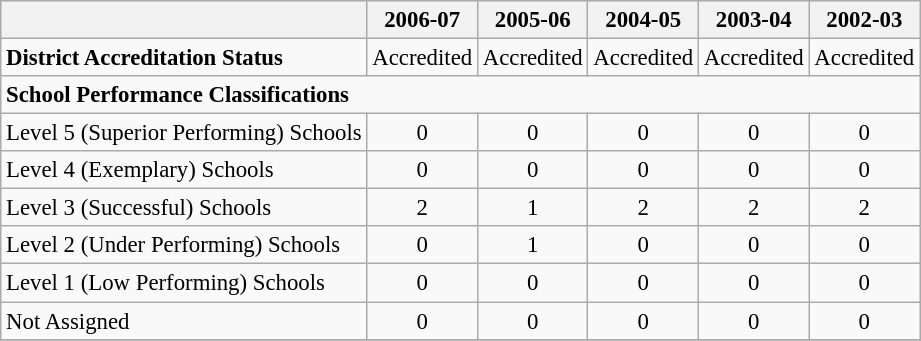<table class="wikitable" style="font-size: 95%;">
<tr>
<th></th>
<th>2006-07</th>
<th>2005-06</th>
<th>2004-05</th>
<th>2003-04</th>
<th>2002-03</th>
</tr>
<tr>
<td align="left"><strong>District Accreditation Status</strong></td>
<td align="center">Accredited</td>
<td align="center">Accredited</td>
<td align="center">Accredited</td>
<td align="center">Accredited</td>
<td align="center">Accredited</td>
</tr>
<tr>
<td align="left" colspan="6"><strong>School Performance Classifications</strong></td>
</tr>
<tr>
<td align="left">Level 5 (Superior Performing) Schools</td>
<td align="center">0</td>
<td align="center">0</td>
<td align="center">0</td>
<td align="center">0</td>
<td align="center">0</td>
</tr>
<tr>
<td align="left">Level 4 (Exemplary) Schools</td>
<td align="center">0</td>
<td align="center">0</td>
<td align="center">0</td>
<td align="center">0</td>
<td align="center">0</td>
</tr>
<tr>
<td align="left">Level 3 (Successful) Schools</td>
<td align="center">2</td>
<td align="center">1</td>
<td align="center">2</td>
<td align="center">2</td>
<td align="center">2</td>
</tr>
<tr>
<td align="left">Level 2 (Under Performing) Schools</td>
<td align="center">0</td>
<td align="center">1</td>
<td align="center">0</td>
<td align="center">0</td>
<td align="center">0</td>
</tr>
<tr>
<td align="left">Level 1 (Low Performing) Schools</td>
<td align="center">0</td>
<td align="center">0</td>
<td align="center">0</td>
<td align="center">0</td>
<td align="center">0</td>
</tr>
<tr>
<td align="left">Not Assigned</td>
<td align="center">0</td>
<td align="center">0</td>
<td align="center">0</td>
<td align="center">0</td>
<td align="center">0</td>
</tr>
<tr>
</tr>
</table>
